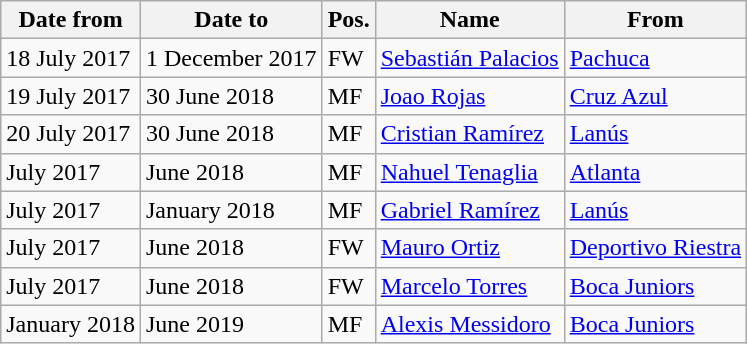<table class="wikitable">
<tr>
<th>Date from</th>
<th>Date to</th>
<th>Pos.</th>
<th>Name</th>
<th>From</th>
</tr>
<tr>
<td>18 July 2017</td>
<td>1 December 2017</td>
<td>FW</td>
<td> <a href='#'>Sebastián Palacios</a></td>
<td> <a href='#'>Pachuca</a></td>
</tr>
<tr>
<td>19 July 2017</td>
<td>30 June 2018</td>
<td>MF</td>
<td> <a href='#'>Joao Rojas</a></td>
<td> <a href='#'>Cruz Azul</a></td>
</tr>
<tr>
<td>20 July 2017</td>
<td>30 June 2018</td>
<td>MF</td>
<td> <a href='#'>Cristian Ramírez</a></td>
<td> <a href='#'>Lanús</a></td>
</tr>
<tr>
<td>July 2017</td>
<td>June 2018</td>
<td>MF</td>
<td> <a href='#'>Nahuel Tenaglia</a></td>
<td> <a href='#'>Atlanta</a></td>
</tr>
<tr>
<td>July 2017</td>
<td>January 2018</td>
<td>MF</td>
<td> <a href='#'>Gabriel Ramírez</a></td>
<td> <a href='#'>Lanús</a></td>
</tr>
<tr>
<td>July 2017</td>
<td>June 2018</td>
<td>FW</td>
<td> <a href='#'>Mauro Ortiz</a></td>
<td> <a href='#'>Deportivo Riestra</a></td>
</tr>
<tr>
<td>July 2017</td>
<td>June 2018</td>
<td>FW</td>
<td> <a href='#'>Marcelo Torres</a></td>
<td> <a href='#'>Boca Juniors</a></td>
</tr>
<tr>
<td>January 2018</td>
<td>June 2019</td>
<td>MF</td>
<td> <a href='#'>Alexis Messidoro</a></td>
<td> <a href='#'>Boca Juniors</a></td>
</tr>
</table>
